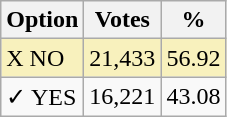<table class="wikitable">
<tr>
<th>Option</th>
<th>Votes</th>
<th>%</th>
</tr>
<tr>
<td style=background:#f8f1bd>X NO</td>
<td style=background:#f8f1bd>21,433</td>
<td style=background:#f8f1bd>56.92</td>
</tr>
<tr>
<td>✓ YES</td>
<td>16,221</td>
<td>43.08</td>
</tr>
</table>
